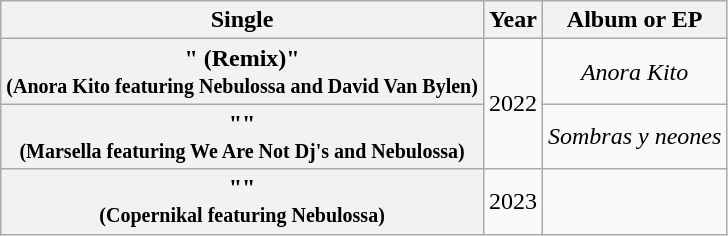<table class="wikitable plainrowheaders" style="text-align:center;">
<tr>
<th scope="col">Single</th>
<th scope="col">Year</th>
<th scope="col">Album or EP</th>
</tr>
<tr>
<th scope="row">" (Remix)"<br><small>(Anora Kito featuring Nebulossa and David Van Bylen)</small></th>
<td rowspan="2">2022</td>
<td><em>Anora Kito</em></td>
</tr>
<tr>
<th scope="row">""<br><small>(Marsella featuring We Are Not Dj's and Nebulossa)</small></th>
<td><em>Sombras y neones</em></td>
</tr>
<tr>
<th scope="row">""<br><small>(Copernikal featuring Nebulossa)</small></th>
<td>2023</td>
<td></td>
</tr>
</table>
